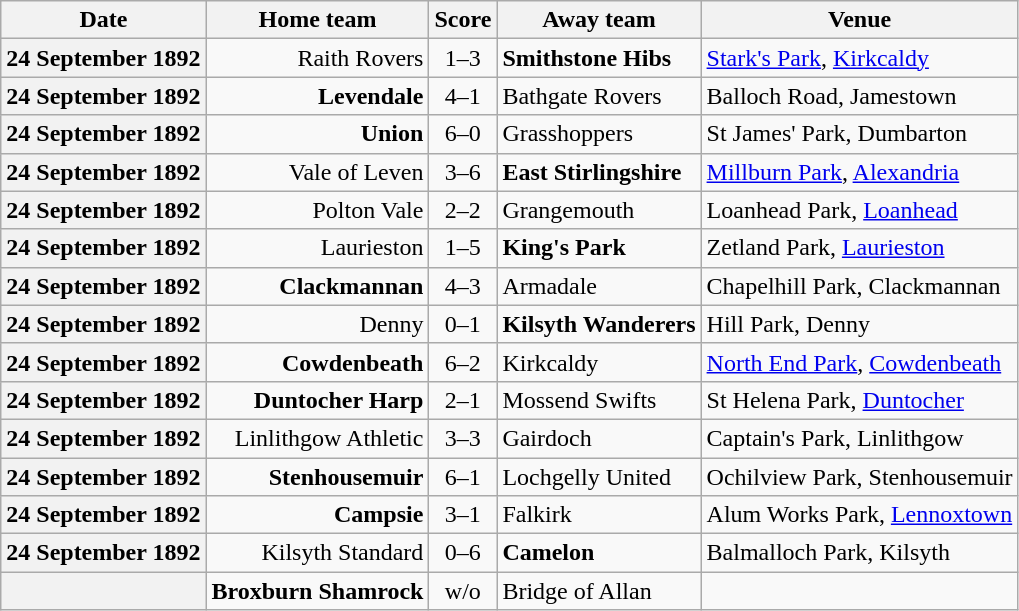<table class="wikitable football-result-list" style="max-width: 80em; text-align: center">
<tr>
<th scope="col">Date</th>
<th scope="col">Home team</th>
<th scope="col">Score</th>
<th scope="col">Away team</th>
<th scope="col">Venue</th>
</tr>
<tr>
<th scope="row">24 September 1892</th>
<td align=right>Raith Rovers</td>
<td>1–3</td>
<td align=left><strong>Smithstone Hibs</strong></td>
<td align=left><a href='#'>Stark's Park</a>, <a href='#'>Kirkcaldy</a></td>
</tr>
<tr>
<th scope="row">24 September 1892</th>
<td align=right><strong>Levendale</strong></td>
<td>4–1</td>
<td align=left>Bathgate Rovers</td>
<td align=left>Balloch Road, Jamestown</td>
</tr>
<tr>
<th scope="row">24 September 1892</th>
<td align=right><strong>Union</strong></td>
<td>6–0</td>
<td align=left>Grasshoppers</td>
<td align=left>St James' Park, Dumbarton</td>
</tr>
<tr>
<th scope="row">24 September 1892</th>
<td align=right>Vale of Leven</td>
<td>3–6</td>
<td align=left><strong>East Stirlingshire</strong></td>
<td align=left><a href='#'>Millburn Park</a>, <a href='#'>Alexandria</a></td>
</tr>
<tr>
<th scope="row">24 September 1892</th>
<td align=right>Polton Vale</td>
<td>2–2</td>
<td align=left>Grangemouth</td>
<td align=left>Loanhead Park, <a href='#'>Loanhead</a></td>
</tr>
<tr>
<th scope="row">24 September 1892</th>
<td align=right>Laurieston</td>
<td>1–5</td>
<td align=left><strong>King's Park</strong></td>
<td align=left>Zetland Park, <a href='#'>Laurieston</a></td>
</tr>
<tr>
<th scope="row">24 September 1892</th>
<td align=right><strong>Clackmannan</strong></td>
<td>4–3</td>
<td align=left>Armadale</td>
<td align=left>Chapelhill Park, Clackmannan</td>
</tr>
<tr>
<th scope="row">24 September 1892</th>
<td align=right>Denny</td>
<td>0–1</td>
<td align=left><strong>Kilsyth Wanderers</strong></td>
<td align=left>Hill Park, Denny</td>
</tr>
<tr>
<th scope="row">24 September 1892</th>
<td align=right><strong>Cowdenbeath</strong></td>
<td>6–2</td>
<td align=left>Kirkcaldy</td>
<td align=left><a href='#'>North End Park</a>, <a href='#'>Cowdenbeath</a></td>
</tr>
<tr>
<th scope="row">24 September 1892</th>
<td align=right><strong>Duntocher Harp</strong></td>
<td>2–1</td>
<td align=left>Mossend Swifts</td>
<td align=left>St Helena Park, <a href='#'>Duntocher</a></td>
</tr>
<tr>
<th scope="row">24 September 1892</th>
<td align=right>Linlithgow Athletic</td>
<td>3–3</td>
<td align=left>Gairdoch</td>
<td align=left>Captain's Park, Linlithgow</td>
</tr>
<tr>
<th scope="row">24 September 1892</th>
<td align=right><strong>Stenhousemuir</strong></td>
<td>6–1</td>
<td align=left>Lochgelly United</td>
<td align=left>Ochilview Park, Stenhousemuir</td>
</tr>
<tr>
<th scope="row">24 September 1892</th>
<td align=right><strong>Campsie</strong></td>
<td>3–1</td>
<td align=left>Falkirk</td>
<td align=left>Alum Works Park, <a href='#'>Lennoxtown</a></td>
</tr>
<tr>
<th scope="row">24 September 1892</th>
<td align=right>Kilsyth Standard</td>
<td>0–6</td>
<td align=left><strong>Camelon</strong></td>
<td align=left>Balmalloch Park, Kilsyth</td>
</tr>
<tr>
<th scope="row"></th>
<td align=right><strong>Broxburn Shamrock</strong></td>
<td>w/o</td>
<td align=left>Bridge of Allan</td>
<td></td>
</tr>
</table>
